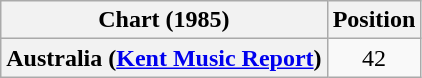<table class="wikitable sortable plainrowheaders" style="text-align:center">
<tr>
<th>Chart (1985)</th>
<th>Position</th>
</tr>
<tr>
<th scope="row">Australia (<a href='#'>Kent Music Report</a>)</th>
<td>42</td>
</tr>
</table>
